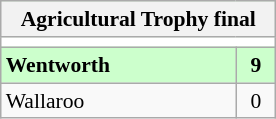<table align="right" class="wikitable" style="font-size:90%; text-align:center; margin-left:1em; margin-right:4em">
<tr bgcolor=#ccffcc>
<th colspan=2>Agricultural Trophy final</th>
</tr>
<tr bgcolor=#fff>
<td colspan=2></td>
</tr>
<tr bgcolor=#ccffcc>
<td width=150; align=left><strong>Wentworth</strong></td>
<td width=20><strong>9</strong></td>
</tr>
<tr>
<td align=left> Wallaroo</td>
<td>0</td>
</tr>
</table>
